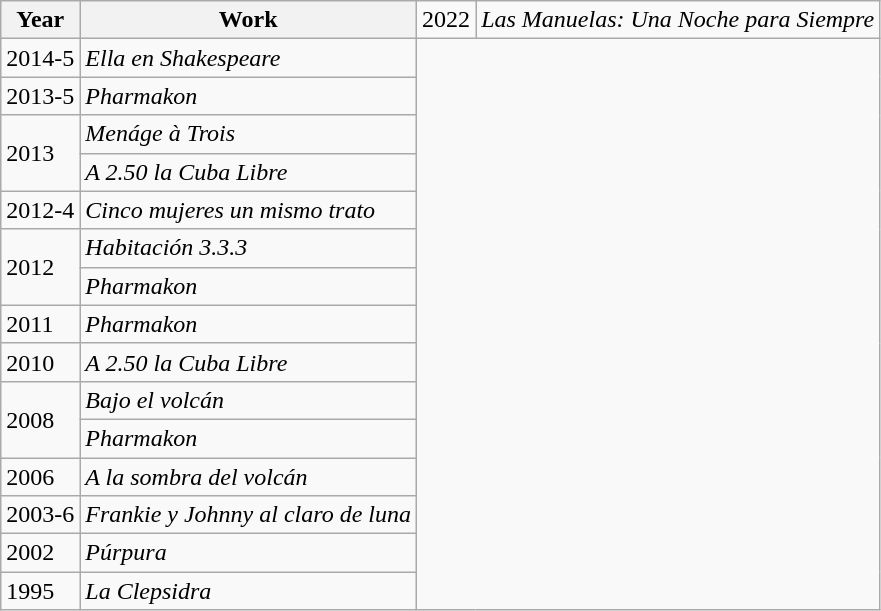<table class="wikitable">
<tr>
<th>Year</th>
<th>Work</th>
<td>2022</td>
<td><em>Las Manuelas: Una Noche para Siempre</em></td>
</tr>
<tr>
<td>2014-5</td>
<td><em>Ella en Shakespeare</em></td>
</tr>
<tr>
<td>2013-5</td>
<td><em>Pharmakon</em></td>
</tr>
<tr>
<td rowspan="2">2013</td>
<td><em>Menáge à Trois</em></td>
</tr>
<tr>
<td><em>A 2.50 la Cuba Libre</em></td>
</tr>
<tr>
<td>2012-4</td>
<td><em>Cinco mujeres un mismo trato</em></td>
</tr>
<tr>
<td rowspan="2">2012</td>
<td><em>Habitación 3.3.3</em></td>
</tr>
<tr>
<td><em>Pharmakon</em></td>
</tr>
<tr>
<td>2011</td>
<td><em>Pharmakon</em></td>
</tr>
<tr>
<td>2010</td>
<td><em>A 2.50 la Cuba Libre</em></td>
</tr>
<tr>
<td rowspan="2">2008</td>
<td><em>Bajo el volcán</em></td>
</tr>
<tr>
<td><em>Pharmakon</em></td>
</tr>
<tr>
<td>2006</td>
<td><em>A la sombra del volcán</em></td>
</tr>
<tr>
<td>2003-6</td>
<td><em>Frankie y Johnny al claro de luna</em></td>
</tr>
<tr>
<td>2002</td>
<td><em>Púrpura</em></td>
</tr>
<tr>
<td>1995</td>
<td><em>La Clepsidra</em></td>
</tr>
</table>
